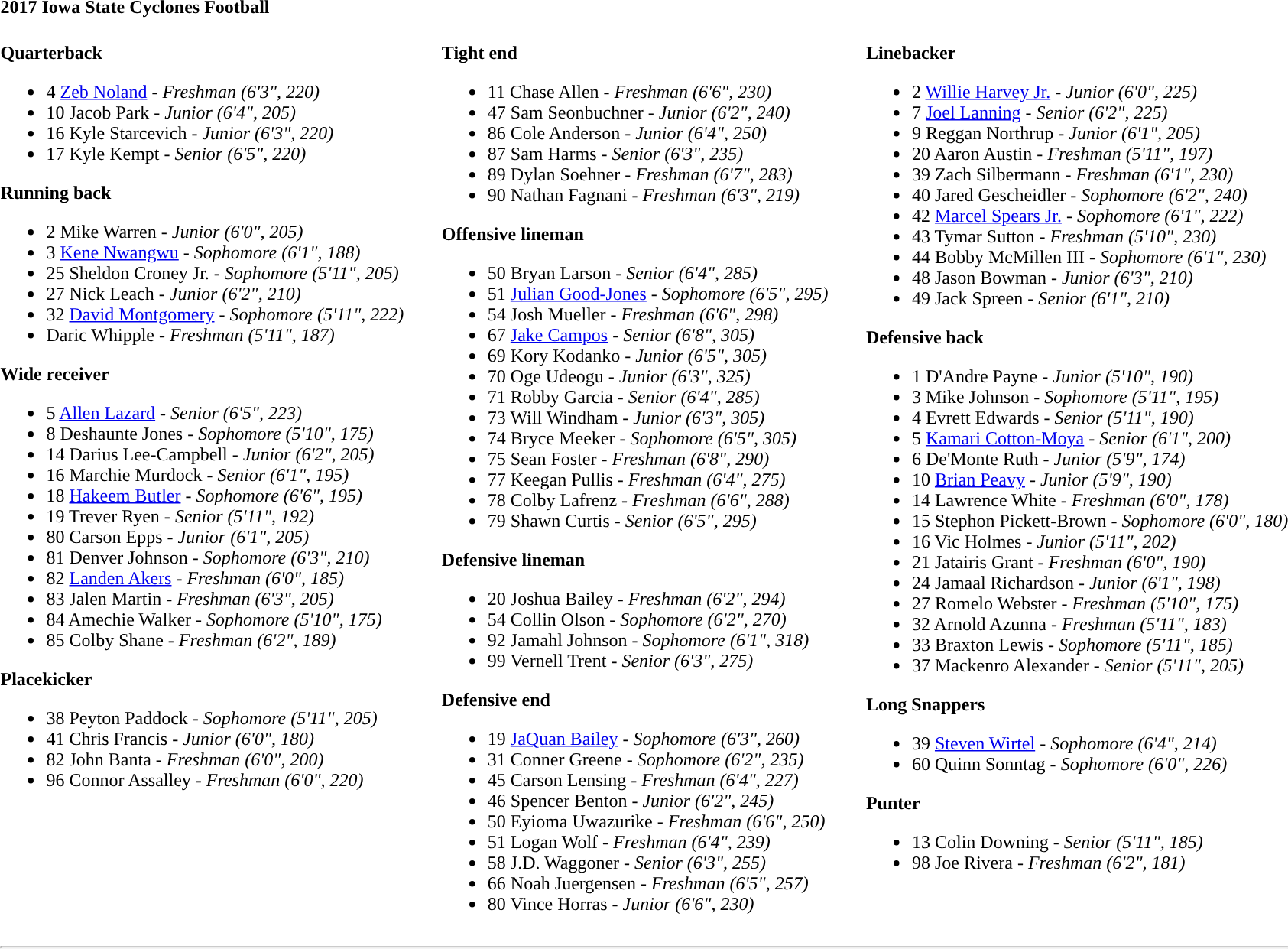<table class="toccolours" style="text-align: left;">
<tr>
<td colspan=11><strong>2017 Iowa State Cyclones Football</strong></td>
</tr>
<tr>
<td valign="top"><br><strong>Quarterback</strong><ul><li>4  <a href='#'>Zeb Noland</a> - <em> Freshman (6'3", 220)</em></li><li>10  Jacob Park - <em> Junior (6'4", 205)</em></li><li>16  Kyle Starcevich - <em> Junior (6'3", 220)</em></li><li>17  Kyle Kempt - <em> Senior (6'5", 220)</em></li></ul><strong>Running back</strong><ul><li>2  Mike Warren - <em> Junior (6'0", 205)</em></li><li>3  <a href='#'>Kene Nwangwu</a> - <em>Sophomore (6'1", 188)</em></li><li>25  Sheldon Croney Jr. - <em> Sophomore (5'11", 205)</em></li><li>27  Nick Leach - <em> Junior (6'2", 210)</em></li><li>32  <a href='#'>David Montgomery</a> - <em>Sophomore (5'11", 222)</em></li><li>Daric Whipple - <em> Freshman (5'11", 187)</em></li></ul><strong>Wide receiver</strong><ul><li>5  <a href='#'>Allen Lazard</a> - <em>Senior (6'5", 223)</em></li><li>8  Deshaunte Jones - <em>Sophomore (5'10", 175)</em></li><li>14  Darius Lee-Campbell - <em> Junior (6'2", 205)</em></li><li>16  Marchie Murdock - <em> Senior (6'1", 195)</em></li><li>18  <a href='#'>Hakeem Butler</a> - <em> Sophomore (6'6", 195)</em></li><li>19  Trever Ryen - <em> Senior (5'11", 192)</em></li><li>80  Carson Epps - <em>Junior (6'1", 205)</em></li><li>81  Denver Johnson - <em> Sophomore (6'3", 210)</em></li><li>82  <a href='#'>Landen Akers</a> - <em> Freshman (6'0", 185)</em></li><li>83  Jalen Martin - <em> Freshman (6'3", 205)</em></li><li>84  Amechie Walker - <em> Sophomore (5'10", 175)</em></li><li>85  Colby Shane - <em> Freshman (6'2", 189)</em></li></ul><strong>Placekicker</strong><ul><li>38  Peyton Paddock - <em> Sophomore (5'11", 205)</em></li><li>41  Chris Francis - <em> Junior (6'0", 180)</em></li><li>82  John Banta - <em> Freshman (6'0", 200)</em></li><li>96  Connor Assalley - <em> Freshman (6'0", 220)</em></li></ul></td>
<td width="25"> </td>
<td valign="top"><br><strong>Tight end</strong><ul><li>11  Chase Allen - <em> Freshman (6'6", 230)</em></li><li>47  Sam Seonbuchner - <em> Junior (6'2", 240)</em></li><li>86  Cole Anderson - <em> Junior (6'4", 250)</em></li><li>87  Sam Harms - <em>Senior (6'3", 235)</em></li><li>89  Dylan Soehner - <em> Freshman (6'7", 283)</em></li><li>90  Nathan Fagnani - <em> Freshman (6'3", 219)</em></li></ul><strong>Offensive lineman</strong><ul><li>50  Bryan Larson - <em> Senior (6'4", 285)</em></li><li>51  <a href='#'>Julian Good-Jones</a> - <em> Sophomore (6'5", 295)</em></li><li>54  Josh Mueller - <em> Freshman (6'6", 298)</em></li><li>67  <a href='#'>Jake Campos</a> - <em> Senior (6'8", 305)</em></li><li>69  Kory Kodanko - <em> Junior (6'5", 305)</em></li><li>70  Oge Udeogu - <em> Junior (6'3", 325)</em></li><li>71  Robby Garcia - <em> Senior (6'4", 285)</em></li><li>73  Will Windham - <em> Junior (6'3", 305)</em></li><li>74  Bryce Meeker - <em> Sophomore (6'5", 305)</em></li><li>75  Sean Foster - <em> Freshman (6'8", 290)</em></li><li>77  Keegan Pullis - <em> Freshman (6'4", 275)</em></li><li>78  Colby Lafrenz - <em> Freshman (6'6", 288)</em></li><li>79  Shawn Curtis - <em> Senior (6'5", 295)</em></li></ul><strong>Defensive lineman</strong><ul><li>20  Joshua Bailey - <em> Freshman (6'2", 294)</em></li><li>54  Collin Olson - <em>  Sophomore (6'2", 270)</em></li><li>92  Jamahl Johnson - <em>Sophomore (6'1", 318)</em></li><li>99 Vernell Trent - <em>  Senior (6'3", 275)</em></li></ul><strong>Defensive end</strong><ul><li>19  <a href='#'>JaQuan Bailey</a> - <em>Sophomore (6'3", 260)</em></li><li>31  Conner Greene - <em> Sophomore (6'2", 235)</em></li><li>45  Carson Lensing - <em>  Freshman (6'4", 227)</em></li><li>46  Spencer Benton - <em>  Junior (6'2", 245)</em></li><li>50  Eyioma Uwazurike - <em>  Freshman (6'6", 250)</em></li><li>51 Logan Wolf - <em> Freshman (6'4", 239)</em></li><li>58  J.D. Waggoner - <em>  Senior (6'3", 255)</em></li><li>66  Noah Juergensen - <em> Freshman (6'5", 257)</em></li><li>80  Vince Horras - <em> Junior (6'6", 230)</em></li></ul></td>
<td width="25"> </td>
<td valign="top"><br><strong>Linebacker</strong><ul><li>2  <a href='#'>Willie Harvey Jr.</a> - <em> Junior (6'0", 225)</em></li><li>7  <a href='#'>Joel Lanning</a> - <em> Senior (6'2", 225)</em></li><li>9  Reggan Northrup - <em> Junior (6'1", 205)</em></li><li>20  Aaron Austin - <em> Freshman (5'11", 197)</em></li><li>39  Zach Silbermann - <em>  Freshman (6'1", 230)</em></li><li>40  Jared Gescheidler - <em> Sophomore (6'2", 240)</em></li><li>42  <a href='#'>Marcel Spears Jr.</a> - <em> Sophomore (6'1", 222)</em></li><li>43  Tymar Sutton - <em> Freshman (5'10", 230)</em></li><li>44  Bobby McMillen III - <em> Sophomore (6'1", 230)</em></li><li>48  Jason Bowman - <em> Junior (6'3", 210)</em></li><li>49  Jack Spreen - <em> Senior (6'1", 210)</em></li></ul><strong>Defensive back</strong><ul><li>1  D'Andre Payne - <em> Junior (5'10", 190)</em></li><li>3  Mike Johnson - <em> Sophomore (5'11", 195)</em></li><li>4  Evrett Edwards - <em> Senior (5'11", 190)</em></li><li>5  <a href='#'>Kamari Cotton-Moya</a> - <em> Senior (6'1", 200)</em></li><li>6  De'Monte Ruth - <em> Junior (5'9", 174)</em></li><li>10  <a href='#'>Brian Peavy</a> - <em> Junior (5'9", 190)</em></li><li>14  Lawrence White - <em> Freshman (6'0", 178)</em></li><li>15  Stephon Pickett-Brown - <em> Sophomore (6'0", 180)</em></li><li>16  Vic Holmes - <em> Junior (5'11", 202)</em></li><li>21  Jatairis Grant - <em> Freshman (6'0", 190)</em></li><li>24  Jamaal Richardson - <em> Junior (6'1", 198)</em></li><li>27  Romelo Webster - <em> Freshman (5'10", 175)</em></li><li>32  Arnold Azunna - <em> Freshman (5'11", 183)</em></li><li>33  Braxton Lewis - <em> Sophomore (5'11", 185)</em></li><li>37  Mackenro Alexander - <em> Senior (5'11", 205)</em></li></ul><strong>Long Snappers</strong><ul><li>39  <a href='#'>Steven Wirtel</a> - <em>Sophomore (6'4", 214)</em></li><li>60  Quinn Sonntag - <em>  Sophomore (6'0", 226)</em></li></ul><strong>Punter</strong><ul><li>13  Colin Downing - <em>Senior (5'11", 185)</em></li><li>98  Joe Rivera - <em> Freshman (6'2", 181)</em></li></ul></td>
</tr>
<tr>
<td colspan="7"><hr></td>
</tr>
</table>
